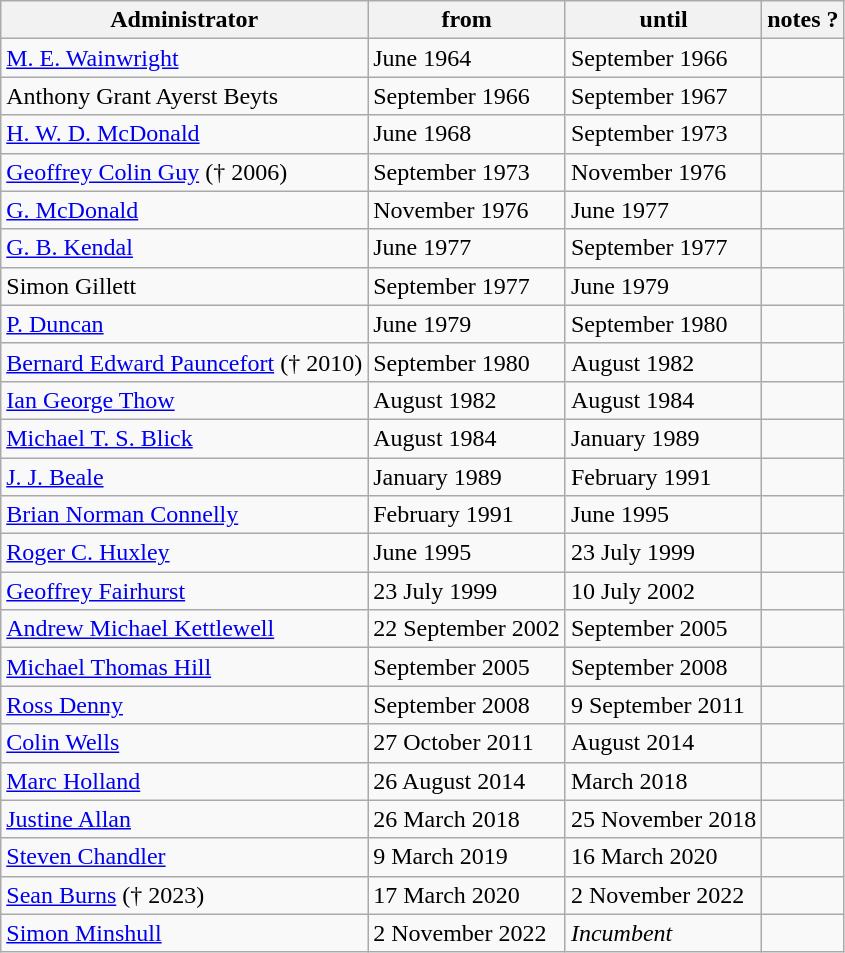<table class="wikitable sortable nowraplinks">
<tr>
<th>Administrator</th>
<th>from</th>
<th>until</th>
<th class="unsortable">notes ?</th>
</tr>
<tr>
<td><a href='#'>M. E. Wainwright</a></td>
<td>June 1964</td>
<td>September 1966</td>
<td></td>
</tr>
<tr>
<td>Anthony Grant Ayerst Beyts</td>
<td>September 1966</td>
<td>September 1967</td>
<td></td>
</tr>
<tr>
<td><a href='#'>H. W. D. McDonald</a></td>
<td>June 1968</td>
<td>September 1973</td>
<td></td>
</tr>
<tr>
<td><a href='#'>Geoffrey Colin Guy</a> († 2006)</td>
<td>September 1973</td>
<td>November 1976</td>
<td></td>
</tr>
<tr>
<td><a href='#'>G. McDonald</a></td>
<td>November 1976</td>
<td>June 1977</td>
<td></td>
</tr>
<tr>
<td><a href='#'>G. B. Kendal</a></td>
<td>June 1977</td>
<td>September 1977</td>
<td></td>
</tr>
<tr>
<td>Simon Gillett</td>
<td>September 1977</td>
<td>June 1979</td>
<td></td>
</tr>
<tr>
<td><a href='#'>P. Duncan</a></td>
<td>June 1979</td>
<td>September 1980</td>
<td></td>
</tr>
<tr>
<td><a href='#'>Bernard Edward Pauncefort</a> († 2010)</td>
<td>September 1980</td>
<td>August 1982</td>
<td></td>
</tr>
<tr>
<td><a href='#'>Ian George Thow</a></td>
<td>August 1982</td>
<td>August 1984</td>
<td></td>
</tr>
<tr>
<td><a href='#'>Michael T. S. Blick</a></td>
<td>August 1984</td>
<td>January 1989</td>
<td></td>
</tr>
<tr>
<td><a href='#'>J. J. Beale</a></td>
<td>January 1989</td>
<td>February 1991</td>
<td></td>
</tr>
<tr>
<td><a href='#'>Brian Norman Connelly</a></td>
<td>February 1991</td>
<td>June 1995</td>
<td></td>
</tr>
<tr>
<td><a href='#'>Roger C. Huxley</a></td>
<td>June 1995</td>
<td>23 July 1999</td>
<td></td>
</tr>
<tr>
<td><a href='#'>Geoffrey Fairhurst</a></td>
<td>23 July 1999</td>
<td>10 July 2002</td>
<td></td>
</tr>
<tr>
<td><a href='#'>Andrew Michael Kettlewell</a></td>
<td>22 September 2002</td>
<td>September 2005</td>
<td></td>
</tr>
<tr>
<td><a href='#'>Michael Thomas Hill</a></td>
<td>September 2005</td>
<td>September 2008</td>
<td></td>
</tr>
<tr>
<td><a href='#'>Ross Denny</a></td>
<td>September 2008</td>
<td>9 September 2011</td>
<td></td>
</tr>
<tr>
<td><a href='#'>Colin Wells</a></td>
<td>27 October 2011</td>
<td>August 2014</td>
<td></td>
</tr>
<tr>
<td><a href='#'>Marc Holland</a></td>
<td>26 August 2014</td>
<td>March 2018</td>
<td></td>
</tr>
<tr>
<td><a href='#'>Justine Allan</a></td>
<td>26 March 2018</td>
<td>25 November 2018</td>
<td></td>
</tr>
<tr>
<td><a href='#'>Steven Chandler</a></td>
<td>9 March 2019</td>
<td>16 March 2020</td>
<td></td>
</tr>
<tr>
<td><a href='#'>Sean Burns</a> († 2023)</td>
<td>17 March 2020</td>
<td>2 November 2022</td>
<td></td>
</tr>
<tr>
<td><a href='#'>Simon Minshull</a></td>
<td>2 November 2022</td>
<td><em>Incumbent</em></td>
<td></td>
</tr>
</table>
